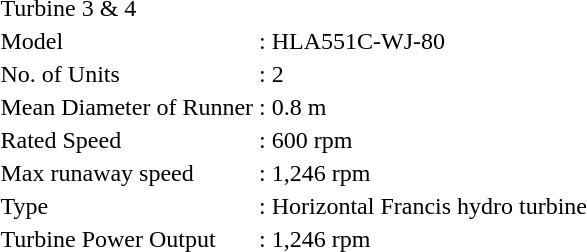<table>
<tr>
<td>Turbine 3 & 4</td>
</tr>
<tr>
<td>Model</td>
<td>: HLA551C-WJ-80</td>
</tr>
<tr>
<td>No. of Units</td>
<td>: 2</td>
</tr>
<tr>
<td>Mean Diameter of Runner</td>
<td>: 0.8 m</td>
</tr>
<tr>
<td>Rated Speed</td>
<td>: 600 rpm</td>
</tr>
<tr>
<td>Max runaway speed</td>
<td>: 1,246 rpm</td>
</tr>
<tr>
<td>Type</td>
<td>: Horizontal Francis hydro turbine</td>
</tr>
<tr>
<td>Turbine Power Output</td>
<td>: 1,246 rpm</td>
</tr>
<tr>
</tr>
</table>
